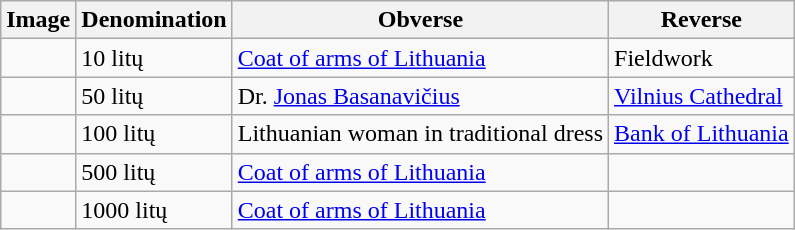<table class="wikitable">
<tr>
<th>Image</th>
<th>Denomination</th>
<th>Obverse</th>
<th>Reverse</th>
</tr>
<tr>
<td align="center"></td>
<td>10 litų</td>
<td><a href='#'>Coat of arms of Lithuania</a></td>
<td>Fieldwork</td>
</tr>
<tr>
<td align="center"></td>
<td>50 litų</td>
<td>Dr. <a href='#'>Jonas Basanavičius</a></td>
<td><a href='#'>Vilnius Cathedral</a></td>
</tr>
<tr>
<td align="center"></td>
<td>100 litų</td>
<td>Lithuanian woman in traditional dress</td>
<td><a href='#'>Bank of Lithuania</a></td>
</tr>
<tr>
<td align="center"></td>
<td>500 litų</td>
<td><a href='#'>Coat of arms of Lithuania</a></td>
<td></td>
</tr>
<tr>
<td align="center"></td>
<td>1000 litų</td>
<td><a href='#'>Coat of arms of Lithuania</a></td>
<td></td>
</tr>
</table>
